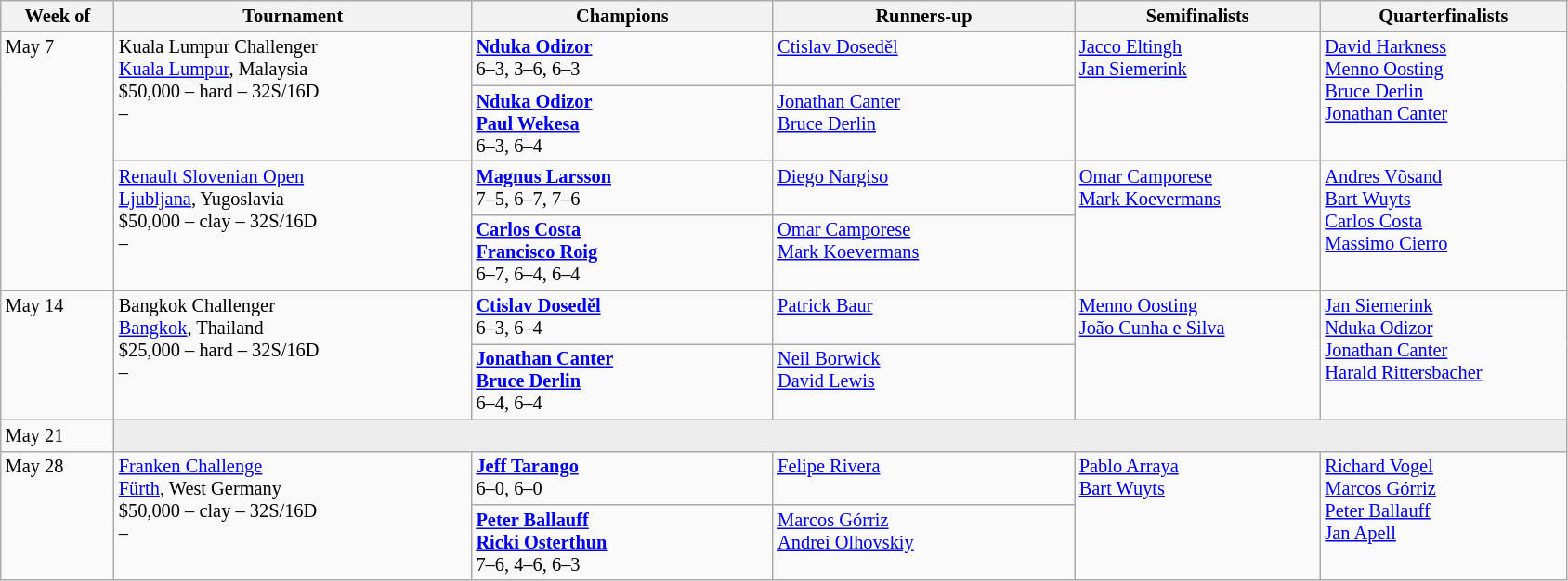<table class="wikitable" style="font-size:85%;">
<tr>
<th width="75">Week of</th>
<th width="250">Tournament</th>
<th width="210">Champions</th>
<th width="210">Runners-up</th>
<th width="170">Semifinalists</th>
<th width="170">Quarterfinalists</th>
</tr>
<tr valign="top">
<td rowspan="4">May 7</td>
<td rowspan="2">Kuala Lumpur Challenger<br> <a href='#'>Kuala Lumpur</a>, Malaysia<br>$50,000 – hard – 32S/16D<br>  – </td>
<td> <strong><a href='#'>Nduka Odizor</a></strong> <br>6–3, 3–6, 6–3</td>
<td> <a href='#'>Ctislav Doseděl</a></td>
<td rowspan="2"> <a href='#'>Jacco Eltingh</a> <br>  <a href='#'>Jan Siemerink</a></td>
<td rowspan="2"> <a href='#'>David Harkness</a> <br> <a href='#'>Menno Oosting</a> <br> <a href='#'>Bruce Derlin</a> <br>  <a href='#'>Jonathan Canter</a></td>
</tr>
<tr valign="top">
<td> <strong><a href='#'>Nduka Odizor</a></strong> <br> <strong><a href='#'>Paul Wekesa</a></strong><br> 6–3, 6–4</td>
<td> <a href='#'>Jonathan Canter</a> <br>  <a href='#'>Bruce Derlin</a></td>
</tr>
<tr valign="top">
<td rowspan="2"><a href='#'>Renault Slovenian Open</a><br> <a href='#'>Ljubljana</a>, Yugoslavia<br>$50,000 – clay – 32S/16D<br>  – </td>
<td> <strong><a href='#'>Magnus Larsson</a></strong> <br>7–5, 6–7, 7–6</td>
<td> <a href='#'>Diego Nargiso</a></td>
<td rowspan="2"> <a href='#'>Omar Camporese</a> <br>  <a href='#'>Mark Koevermans</a></td>
<td rowspan="2"> <a href='#'>Andres Võsand</a> <br> <a href='#'>Bart Wuyts</a> <br> <a href='#'>Carlos Costa</a> <br>  <a href='#'>Massimo Cierro</a></td>
</tr>
<tr valign="top">
<td> <strong><a href='#'>Carlos Costa</a></strong> <br> <strong><a href='#'>Francisco Roig</a></strong><br> 6–7, 6–4, 6–4</td>
<td> <a href='#'>Omar Camporese</a> <br>  <a href='#'>Mark Koevermans</a></td>
</tr>
<tr valign="top">
<td rowspan="2">May 14</td>
<td rowspan="2">Bangkok Challenger<br> <a href='#'>Bangkok</a>, Thailand<br>$25,000 – hard – 32S/16D<br>  – </td>
<td> <strong><a href='#'>Ctislav Doseděl</a></strong> <br>6–3, 6–4</td>
<td> <a href='#'>Patrick Baur</a></td>
<td rowspan="2"> <a href='#'>Menno Oosting</a> <br>  <a href='#'>João Cunha e Silva</a></td>
<td rowspan="2"> <a href='#'>Jan Siemerink</a> <br> <a href='#'>Nduka Odizor</a> <br> <a href='#'>Jonathan Canter</a> <br>  <a href='#'>Harald Rittersbacher</a></td>
</tr>
<tr valign="top">
<td> <strong><a href='#'>Jonathan Canter</a></strong> <br> <strong><a href='#'>Bruce Derlin</a></strong><br> 6–4, 6–4</td>
<td> <a href='#'>Neil Borwick</a> <br>  <a href='#'>David Lewis</a></td>
</tr>
<tr valign="top">
<td rowspan="1">May 21</td>
<td colspan="5" bgcolor="#ededed"></td>
</tr>
<tr valign="top">
<td rowspan="2">May 28</td>
<td rowspan="2"><a href='#'>Franken Challenge</a><br> <a href='#'>Fürth</a>, West Germany<br>$50,000 – clay – 32S/16D<br>  – </td>
<td> <strong><a href='#'>Jeff Tarango</a></strong> <br>6–0, 6–0</td>
<td> <a href='#'>Felipe Rivera</a></td>
<td rowspan="2"> <a href='#'>Pablo Arraya</a> <br>  <a href='#'>Bart Wuyts</a></td>
<td rowspan="2"> <a href='#'>Richard Vogel</a> <br> <a href='#'>Marcos Górriz</a> <br> <a href='#'>Peter Ballauff</a> <br>  <a href='#'>Jan Apell</a></td>
</tr>
<tr valign="top">
<td> <strong><a href='#'>Peter Ballauff</a></strong> <br> <strong><a href='#'>Ricki Osterthun</a></strong><br> 7–6, 4–6, 6–3</td>
<td> <a href='#'>Marcos Górriz</a> <br>  <a href='#'>Andrei Olhovskiy</a></td>
</tr>
</table>
